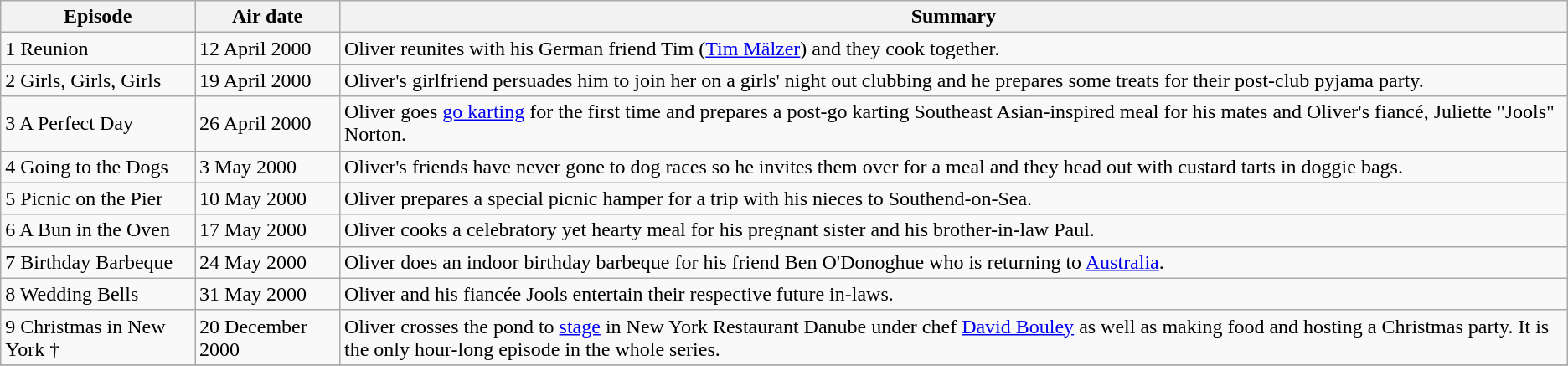<table class="wikitable">
<tr>
<th>Episode</th>
<th>Air date</th>
<th>Summary</th>
</tr>
<tr>
<td>1 Reunion</td>
<td>12 April 2000</td>
<td>Oliver reunites with his German friend Tim (<a href='#'>Tim Mälzer</a>) and they cook together.</td>
</tr>
<tr>
<td>2 Girls, Girls, Girls</td>
<td>19 April 2000</td>
<td>Oliver's girlfriend persuades him to join her on a girls' night out clubbing and he prepares some treats for their post-club pyjama party.</td>
</tr>
<tr>
<td>3 A Perfect Day</td>
<td>26 April 2000</td>
<td>Oliver goes <a href='#'>go karting</a> for the first time and prepares a post-go karting Southeast Asian-inspired meal for his mates and Oliver's fiancé, Juliette "Jools" Norton.</td>
</tr>
<tr>
<td>4 Going to the Dogs</td>
<td>3 May 2000</td>
<td>Oliver's friends have never gone to dog races so he invites them over for a meal and they head out with custard tarts in doggie bags.</td>
</tr>
<tr>
<td>5 Picnic on the Pier</td>
<td>10 May 2000</td>
<td>Oliver prepares a special picnic hamper for a trip with his nieces to Southend-on-Sea.</td>
</tr>
<tr>
<td>6 A Bun in the Oven</td>
<td>17 May 2000</td>
<td>Oliver cooks a celebratory yet hearty meal for his pregnant sister and his brother-in-law Paul.</td>
</tr>
<tr>
<td>7 Birthday Barbeque</td>
<td>24 May 2000</td>
<td>Oliver does an indoor birthday barbeque for his friend Ben O'Donoghue who is returning to <a href='#'>Australia</a>.</td>
</tr>
<tr>
<td>8 Wedding Bells</td>
<td>31 May 2000</td>
<td>Oliver and his fiancée Jools entertain their respective future in-laws.</td>
</tr>
<tr>
<td>9 Christmas in New York †</td>
<td>20 December 2000</td>
<td>Oliver crosses the pond to <a href='#'>stage</a> in New York Restaurant Danube under chef <a href='#'>David Bouley</a> as well as making food and hosting a Christmas party. It is the only hour-long episode in the whole series.</td>
</tr>
<tr>
</tr>
</table>
